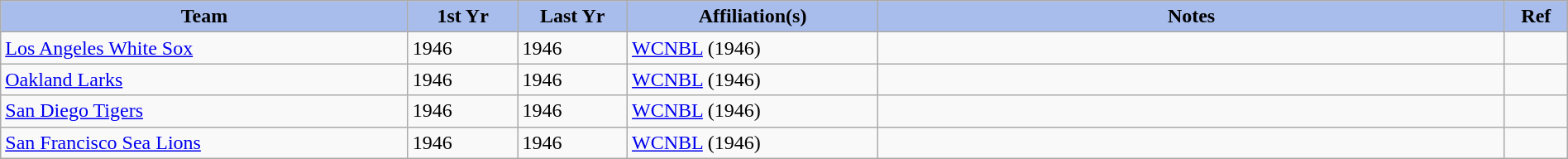<table class="wikitable" style="width: 100%">
<tr>
<th style="background:#a8bdec; width:26%;">Team</th>
<th style="width:7%; background:#a8bdec;">1st Yr</th>
<th style="width:7%; background:#a8bdec;">Last Yr</th>
<th style="width:16%; background:#a8bdec;">Affiliation(s)</th>
<th style="width:40%; background:#a8bdec;">Notes</th>
<th style="width:4%; background:#a8bdec;">Ref</th>
</tr>
<tr>
<td><a href='#'>Los Angeles White Sox</a></td>
<td>1946</td>
<td>1946</td>
<td><a href='#'>WCNBL</a> (1946)</td>
<td></td>
<td></td>
</tr>
<tr>
<td><a href='#'>Oakland Larks</a></td>
<td>1946</td>
<td>1946</td>
<td><a href='#'>WCNBL</a> (1946)</td>
<td></td>
<td></td>
</tr>
<tr>
<td><a href='#'>San Diego Tigers</a></td>
<td>1946</td>
<td>1946</td>
<td><a href='#'>WCNBL</a> (1946)</td>
<td></td>
<td></td>
</tr>
<tr>
<td><a href='#'>San Francisco Sea Lions</a></td>
<td>1946</td>
<td>1946</td>
<td><a href='#'>WCNBL</a> (1946)</td>
<td></td>
<td></td>
</tr>
</table>
